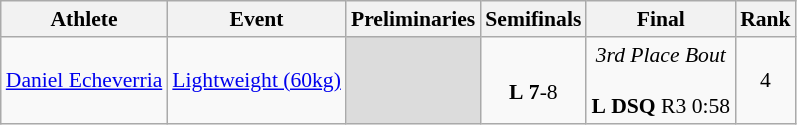<table class="wikitable" border="1" style="font-size:90%">
<tr>
<th>Athlete</th>
<th>Event</th>
<th>Preliminaries</th>
<th>Semifinals</th>
<th>Final</th>
<th>Rank</th>
</tr>
<tr>
<td><a href='#'>Daniel Echeverria</a></td>
<td><a href='#'>Lightweight (60kg)</a></td>
<td align=center bgcolor=#DCDCDC></td>
<td align=center> <br> <strong>L</strong> <strong>7</strong>-8</td>
<td align=center><em>3rd Place Bout</em><br> <br> <strong>L</strong> <strong>DSQ</strong> R3 0:58</td>
<td align=center>4</td>
</tr>
</table>
